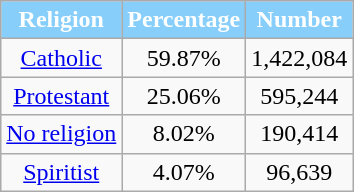<table class="wikitable">
<tr>
<th style="background:#87CEFA; color:white">Religion</th>
<th style="background:#87CEFA; color:white">Percentage</th>
<th style="background:#87CEFA; color:white">Number</th>
</tr>
<tr style="text-align:center;">
<td><a href='#'>Catholic</a></td>
<td>59.87%</td>
<td>1,422,084</td>
</tr>
<tr style="text-align:center;">
<td><a href='#'>Protestant</a></td>
<td>25.06%</td>
<td>595,244</td>
</tr>
<tr style="text-align:center;">
<td><a href='#'>No religion</a></td>
<td>8.02%</td>
<td>190,414</td>
</tr>
<tr style="text-align:center;">
<td><a href='#'>Spiritist</a></td>
<td>4.07%</td>
<td>96,639</td>
</tr>
</table>
